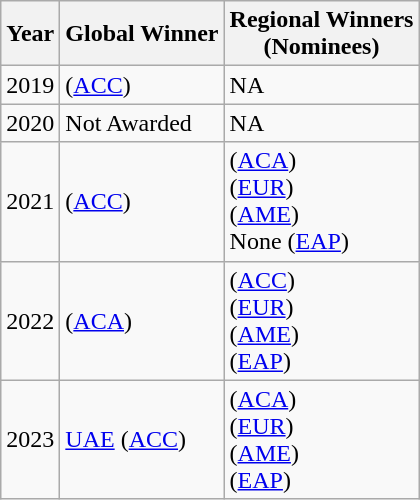<table class="wikitable">
<tr>
<th>Year</th>
<th>Global Winner</th>
<th>Regional Winners <br> (Nominees)</th>
</tr>
<tr>
<td>2019</td>
<td> (<a href='#'>ACC</a>)</td>
<td>NA</td>
</tr>
<tr>
<td>2020</td>
<td>Not Awarded</td>
<td>NA</td>
</tr>
<tr>
<td>2021</td>
<td> (<a href='#'>ACC</a>)</td>
<td> (<a href='#'>ACA</a>)<br> (<a href='#'>EUR</a>)<br> (<a href='#'>AME</a>)<br> None (<a href='#'>EAP</a>)</td>
</tr>
<tr>
<td>2022</td>
<td> (<a href='#'>ACA</a>)</td>
<td> (<a href='#'>ACC</a>)<br> (<a href='#'>EUR</a>)<br> (<a href='#'>AME</a>)<br> (<a href='#'>EAP</a>)</td>
</tr>
<tr>
<td>2023</td>
<td> <a href='#'>UAE</a> (<a href='#'>ACC</a>)</td>
<td> (<a href='#'>ACA</a>)<br> (<a href='#'>EUR</a>)<br> (<a href='#'>AME</a>)<br> (<a href='#'>EAP</a>)</td>
</tr>
</table>
